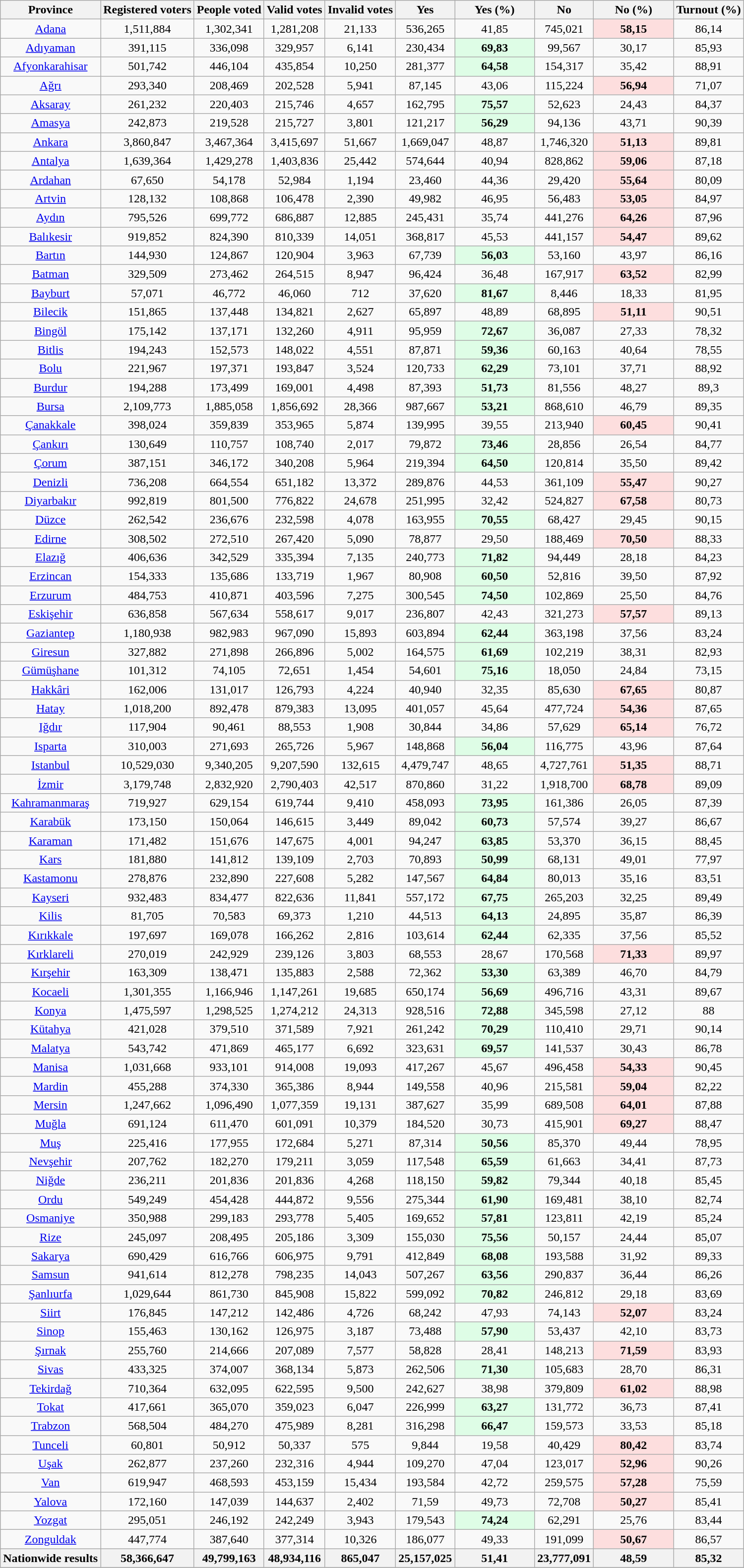<table class="wikitable sortable" style="text-align:center">
<tr>
<th rowspan="1">Province</th>
<th rowspan="1">Registered voters</th>
<th rowspan="1">People voted</th>
<th rowspan="1">Valid votes</th>
<th rowspan="1">Invalid votes</th>
<th rowspan="1">Yes</th>
<th rowspan="1">Yes (%)</th>
<th rowspan="1">No</th>
<th rowspan="1">No (%)</th>
<th rowspan="1">Turnout (%)</th>
</tr>
<tr>
<td><a href='#'>Adana</a></td>
<td>1,511,884</td>
<td>1,302,341</td>
<td>1,281,208</td>
<td>21,133</td>
<td>536,265</td>
<td>41,85</td>
<td>745,021</td>
<td style="background: #FDDEDE; width: 100px;"><strong>58,15</strong></td>
<td>86,14</td>
</tr>
<tr>
<td><a href='#'>Adıyaman</a></td>
<td>391,115</td>
<td>336,098</td>
<td>329,957</td>
<td>6,141</td>
<td>230,434</td>
<td style="background: #DEFDE6; width: 100px;"><strong>69,83</strong></td>
<td>99,567</td>
<td>30,17</td>
<td>85,93</td>
</tr>
<tr>
<td><a href='#'>Afyonkarahisar</a></td>
<td>501,742</td>
<td>446,104</td>
<td>435,854</td>
<td>10,250</td>
<td>281,377</td>
<td style="background: #DEFDE6; width: 100px;"><strong>64,58</strong></td>
<td>154,317</td>
<td>35,42</td>
<td>88,91</td>
</tr>
<tr>
<td><a href='#'>Ağrı</a></td>
<td>293,340</td>
<td>208,469</td>
<td>202,528</td>
<td>5,941</td>
<td>87,145</td>
<td>43,06</td>
<td>115,224</td>
<td style="background: #FDDEDE; width: 100px;"><strong>56,94</strong></td>
<td>71,07</td>
</tr>
<tr>
<td><a href='#'>Aksaray</a></td>
<td>261,232</td>
<td>220,403</td>
<td>215,746</td>
<td>4,657</td>
<td>162,795</td>
<td style="background: #DEFDE6; width: 100px;"><strong>75,57</strong></td>
<td>52,623</td>
<td>24,43</td>
<td>84,37</td>
</tr>
<tr>
<td><a href='#'>Amasya</a></td>
<td>242,873</td>
<td>219,528</td>
<td>215,727</td>
<td>3,801</td>
<td>121,217</td>
<td style="background: #DEFDE6; width: 100px;"><strong>56,29</strong></td>
<td>94,136</td>
<td>43,71</td>
<td>90,39</td>
</tr>
<tr>
<td><a href='#'>Ankara</a></td>
<td>3,860,847</td>
<td>3,467,364</td>
<td>3,415,697</td>
<td>51,667</td>
<td>1,669,047</td>
<td>48,87</td>
<td>1,746,320</td>
<td style="background: #FDDEDE; width: 100px;"><strong>51,13</strong></td>
<td>89,81</td>
</tr>
<tr>
<td><a href='#'>Antalya</a></td>
<td>1,639,364</td>
<td>1,429,278</td>
<td>1,403,836</td>
<td>25,442</td>
<td>574,644</td>
<td>40,94</td>
<td>828,862</td>
<td style="background: #FDDEDE; width: 100px;"><strong>59,06</strong></td>
<td>87,18</td>
</tr>
<tr>
<td><a href='#'>Ardahan</a></td>
<td>67,650</td>
<td>54,178</td>
<td>52,984</td>
<td>1,194</td>
<td>23,460</td>
<td>44,36</td>
<td>29,420</td>
<td style="background: #FDDEDE; width: 100px;"><strong>55,64</strong></td>
<td>80,09</td>
</tr>
<tr>
<td><a href='#'>Artvin</a></td>
<td>128,132</td>
<td>108,868</td>
<td>106,478</td>
<td>2,390</td>
<td>49,982</td>
<td>46,95</td>
<td>56,483</td>
<td style="background: #FDDEDE; width: 100px;"><strong>53,05</strong></td>
<td>84,97</td>
</tr>
<tr>
<td><a href='#'>Aydın</a></td>
<td>795,526</td>
<td>699,772</td>
<td>686,887</td>
<td>12,885</td>
<td>245,431</td>
<td>35,74</td>
<td>441,276</td>
<td style="background: #FDDEDE; width: 100px;"><strong>64,26</strong></td>
<td>87,96</td>
</tr>
<tr>
<td><a href='#'>Balıkesir</a></td>
<td>919,852</td>
<td>824,390</td>
<td>810,339</td>
<td>14,051</td>
<td>368,817</td>
<td>45,53</td>
<td>441,157</td>
<td style="background: #FDDEDE; width: 100px;"><strong>54,47</strong></td>
<td>89,62</td>
</tr>
<tr>
<td><a href='#'>Bartın</a></td>
<td>144,930</td>
<td>124,867</td>
<td>120,904</td>
<td>3,963</td>
<td>67,739</td>
<td style="background: #DEFDE6; width: 100px;"><strong>56,03</strong></td>
<td>53,160</td>
<td>43,97</td>
<td>86,16</td>
</tr>
<tr>
<td><a href='#'>Batman</a></td>
<td>329,509</td>
<td>273,462</td>
<td>264,515</td>
<td>8,947</td>
<td>96,424</td>
<td>36,48</td>
<td>167,917</td>
<td style="background: #FDDEDE; width: 100px;"><strong>63,52</strong></td>
<td>82,99</td>
</tr>
<tr>
<td><a href='#'>Bayburt</a></td>
<td>57,071</td>
<td>46,772</td>
<td>46,060</td>
<td>712</td>
<td>37,620</td>
<td style="background: #DEFDE6; width: 100px;"><strong>81,67</strong></td>
<td>8,446</td>
<td>18,33</td>
<td>81,95</td>
</tr>
<tr>
<td><a href='#'>Bilecik</a></td>
<td>151,865</td>
<td>137,448</td>
<td>134,821</td>
<td>2,627</td>
<td>65,897</td>
<td>48,89</td>
<td>68,895</td>
<td style="background: #FDDEDE; width: 100px;"><strong>51,11</strong></td>
<td>90,51</td>
</tr>
<tr>
<td><a href='#'>Bingöl</a></td>
<td>175,142</td>
<td>137,171</td>
<td>132,260</td>
<td>4,911</td>
<td>95,959</td>
<td style="background: #DEFDE6; width: 100px;"><strong>72,67</strong></td>
<td>36,087</td>
<td>27,33</td>
<td>78,32</td>
</tr>
<tr>
<td><a href='#'>Bitlis</a></td>
<td>194,243</td>
<td>152,573</td>
<td>148,022</td>
<td>4,551</td>
<td>87,871</td>
<td style="background: #DEFDE6; width: 100px;"><strong>59,36</strong></td>
<td>60,163</td>
<td>40,64</td>
<td>78,55</td>
</tr>
<tr>
<td><a href='#'>Bolu</a></td>
<td>221,967</td>
<td>197,371</td>
<td>193,847</td>
<td>3,524</td>
<td>120,733</td>
<td style="background: #DEFDE6; width: 100px;"><strong>62,29</strong></td>
<td>73,101</td>
<td>37,71</td>
<td>88,92</td>
</tr>
<tr>
<td><a href='#'>Burdur</a></td>
<td>194,288</td>
<td>173,499</td>
<td>169,001</td>
<td>4,498</td>
<td>87,393</td>
<td style="background: #DEFDE6; width: 100px;"><strong>51,73</strong></td>
<td>81,556</td>
<td>48,27</td>
<td>89,3</td>
</tr>
<tr>
<td><a href='#'>Bursa</a></td>
<td>2,109,773</td>
<td>1,885,058</td>
<td>1,856,692</td>
<td>28,366</td>
<td>987,667</td>
<td style="background: #DEFDE6; width: 100px;"><strong>53,21</strong></td>
<td>868,610</td>
<td>46,79</td>
<td>89,35</td>
</tr>
<tr>
<td><a href='#'>Çanakkale</a></td>
<td>398,024</td>
<td>359,839</td>
<td>353,965</td>
<td>5,874</td>
<td>139,995</td>
<td>39,55</td>
<td>213,940</td>
<td style="background: #FDDEDE; width: 100px;"><strong>60,45</strong></td>
<td>90,41</td>
</tr>
<tr>
<td><a href='#'>Çankırı</a></td>
<td>130,649</td>
<td>110,757</td>
<td>108,740</td>
<td>2,017</td>
<td>79,872</td>
<td style="background: #DEFDE6; width: 100px;"><strong>73,46</strong></td>
<td>28,856</td>
<td>26,54</td>
<td>84,77</td>
</tr>
<tr>
<td><a href='#'>Çorum</a></td>
<td>387,151</td>
<td>346,172</td>
<td>340,208</td>
<td>5,964</td>
<td>219,394</td>
<td style="background: #DEFDE6; width: 100px;"><strong>64,50</strong></td>
<td>120,814</td>
<td>35,50</td>
<td>89,42</td>
</tr>
<tr>
<td><a href='#'>Denizli</a></td>
<td>736,208</td>
<td>664,554</td>
<td>651,182</td>
<td>13,372</td>
<td>289,876</td>
<td>44,53</td>
<td>361,109</td>
<td style="background: #FDDEDE; width: 100px;"><strong>55,47</strong></td>
<td>90,27</td>
</tr>
<tr>
<td><a href='#'>Diyarbakır</a></td>
<td>992,819</td>
<td>801,500</td>
<td>776,822</td>
<td>24,678</td>
<td>251,995</td>
<td>32,42</td>
<td>524,827</td>
<td style="background: #FDDEDE; width: 100px;"><strong>67,58</strong></td>
<td>80,73</td>
</tr>
<tr>
<td><a href='#'>Düzce</a></td>
<td>262,542</td>
<td>236,676</td>
<td>232,598</td>
<td>4,078</td>
<td>163,955</td>
<td style="background: #DEFDE6; width: 100px;"><strong>70,55</strong></td>
<td>68,427</td>
<td>29,45</td>
<td>90,15</td>
</tr>
<tr>
<td><a href='#'>Edirne</a></td>
<td>308,502</td>
<td>272,510</td>
<td>267,420</td>
<td>5,090</td>
<td>78,877</td>
<td>29,50</td>
<td>188,469</td>
<td style="background: #FDDEDE; width: 100px;"><strong>70,50</strong></td>
<td>88,33</td>
</tr>
<tr>
<td><a href='#'>Elazığ</a></td>
<td>406,636</td>
<td>342,529</td>
<td>335,394</td>
<td>7,135</td>
<td>240,773</td>
<td style="background: #DEFDE6; width: 100px;"><strong>71,82</strong></td>
<td>94,449</td>
<td>28,18</td>
<td>84,23</td>
</tr>
<tr>
<td><a href='#'>Erzincan</a></td>
<td>154,333</td>
<td>135,686</td>
<td>133,719</td>
<td>1,967</td>
<td>80,908</td>
<td style="background: #DEFDE6; width: 100px;"><strong>60,50</strong></td>
<td>52,816</td>
<td>39,50</td>
<td>87,92</td>
</tr>
<tr>
<td><a href='#'>Erzurum</a></td>
<td>484,753</td>
<td>410,871</td>
<td>403,596</td>
<td>7,275</td>
<td>300,545</td>
<td style="background: #DEFDE6; width: 100px;"><strong>74,50</strong></td>
<td>102,869</td>
<td>25,50</td>
<td>84,76</td>
</tr>
<tr>
<td><a href='#'>Eskişehir</a></td>
<td>636,858</td>
<td>567,634</td>
<td>558,617</td>
<td>9,017</td>
<td>236,807</td>
<td>42,43</td>
<td>321,273</td>
<td style="background: #FDDEDE; width: 100px;"><strong>57,57</strong></td>
<td>89,13</td>
</tr>
<tr>
<td><a href='#'>Gaziantep</a></td>
<td>1,180,938</td>
<td>982,983</td>
<td>967,090</td>
<td>15,893</td>
<td>603,894</td>
<td style="background: #DEFDE6; width: 100px;"><strong>62,44</strong></td>
<td>363,198</td>
<td>37,56</td>
<td>83,24</td>
</tr>
<tr>
<td><a href='#'>Giresun</a></td>
<td>327,882</td>
<td>271,898</td>
<td>266,896</td>
<td>5,002</td>
<td>164,575</td>
<td style="background: #DEFDE6; width: 100px;"><strong>61,69</strong></td>
<td>102,219</td>
<td>38,31</td>
<td>82,93</td>
</tr>
<tr>
<td><a href='#'>Gümüşhane</a></td>
<td>101,312</td>
<td>74,105</td>
<td>72,651</td>
<td>1,454</td>
<td>54,601</td>
<td style="background: #DEFDE6; width: 100px;"><strong>75,16</strong></td>
<td>18,050</td>
<td>24,84</td>
<td>73,15</td>
</tr>
<tr>
<td><a href='#'>Hakkâri</a></td>
<td>162,006</td>
<td>131,017</td>
<td>126,793</td>
<td>4,224</td>
<td>40,940</td>
<td>32,35</td>
<td>85,630</td>
<td style="background: #FDDEDE; width: 100px;"><strong>67,65</strong></td>
<td>80,87</td>
</tr>
<tr>
<td><a href='#'>Hatay</a></td>
<td>1,018,200</td>
<td>892,478</td>
<td>879,383</td>
<td>13,095</td>
<td>401,057</td>
<td>45,64</td>
<td>477,724</td>
<td style="background: #FDDEDE; width: 100px;"><strong>54,36</strong></td>
<td>87,65</td>
</tr>
<tr>
<td><a href='#'>Iğdır</a></td>
<td>117,904</td>
<td>90,461</td>
<td>88,553</td>
<td>1,908</td>
<td>30,844</td>
<td>34,86</td>
<td>57,629</td>
<td style="background: #FDDEDE; width: 100px;"><strong>65,14</strong></td>
<td>76,72</td>
</tr>
<tr>
<td><a href='#'>Isparta</a></td>
<td>310,003</td>
<td>271,693</td>
<td>265,726</td>
<td>5,967</td>
<td>148,868</td>
<td style="background: #DEFDE6; width: 100px;"><strong>56,04</strong></td>
<td>116,775</td>
<td>43,96</td>
<td>87,64</td>
</tr>
<tr>
<td><a href='#'>Istanbul</a></td>
<td>10,529,030</td>
<td>9,340,205</td>
<td>9,207,590</td>
<td>132,615</td>
<td>4,479,747</td>
<td>48,65</td>
<td>4,727,761</td>
<td style="background: #FDDEDE; width: 100px;"><strong>51,35</strong></td>
<td>88,71</td>
</tr>
<tr>
<td><a href='#'>İzmir</a></td>
<td>3,179,748</td>
<td>2,832,920</td>
<td>2,790,403</td>
<td>42,517</td>
<td>870,860</td>
<td>31,22</td>
<td>1,918,700</td>
<td style="background: #FDDEDE; width: 100px;"><strong>68,78</strong></td>
<td>89,09</td>
</tr>
<tr>
<td><a href='#'>Kahramanmaraş</a></td>
<td>719,927</td>
<td>629,154</td>
<td>619,744</td>
<td>9,410</td>
<td>458,093</td>
<td style="background: #DEFDE6; width: 100px;"><strong>73,95</strong></td>
<td>161,386</td>
<td>26,05</td>
<td>87,39</td>
</tr>
<tr>
<td><a href='#'>Karabük</a></td>
<td>173,150</td>
<td>150,064</td>
<td>146,615</td>
<td>3,449</td>
<td>89,042</td>
<td style="background: #DEFDE6; width: 100px;"><strong>60,73</strong></td>
<td>57,574</td>
<td>39,27</td>
<td>86,67</td>
</tr>
<tr>
<td><a href='#'>Karaman</a></td>
<td>171,482</td>
<td>151,676</td>
<td>147,675</td>
<td>4,001</td>
<td>94,247</td>
<td style="background: #DEFDE6; width: 100px;"><strong>63,85</strong></td>
<td>53,370</td>
<td>36,15</td>
<td>88,45</td>
</tr>
<tr>
<td><a href='#'>Kars</a></td>
<td>181,880</td>
<td>141,812</td>
<td>139,109</td>
<td>2,703</td>
<td>70,893</td>
<td style="background: #DEFDE6; width: 100px;"><strong>50,99</strong></td>
<td>68,131</td>
<td>49,01</td>
<td>77,97</td>
</tr>
<tr>
<td><a href='#'>Kastamonu</a></td>
<td>278,876</td>
<td>232,890</td>
<td>227,608</td>
<td>5,282</td>
<td>147,567</td>
<td style="background: #DEFDE6; width: 100px;"><strong>64,84</strong></td>
<td>80,013</td>
<td>35,16</td>
<td>83,51</td>
</tr>
<tr>
<td><a href='#'>Kayseri</a></td>
<td>932,483</td>
<td>834,477</td>
<td>822,636</td>
<td>11,841</td>
<td>557,172</td>
<td style="background: #DEFDE6; width: 100px;"><strong>67,75</strong></td>
<td>265,203</td>
<td>32,25</td>
<td>89,49</td>
</tr>
<tr>
<td><a href='#'>Kilis</a></td>
<td>81,705</td>
<td>70,583</td>
<td>69,373</td>
<td>1,210</td>
<td>44,513</td>
<td style="background: #DEFDE6; width: 100px;"><strong>64,13</strong></td>
<td>24,895</td>
<td>35,87</td>
<td>86,39</td>
</tr>
<tr>
<td><a href='#'>Kırıkkale</a></td>
<td>197,697</td>
<td>169,078</td>
<td>166,262</td>
<td>2,816</td>
<td>103,614</td>
<td style="background: #DEFDE6; width: 100px;"><strong>62,44</strong></td>
<td>62,335</td>
<td>37,56</td>
<td>85,52</td>
</tr>
<tr>
<td><a href='#'>Kırklareli</a></td>
<td>270,019</td>
<td>242,929</td>
<td>239,126</td>
<td>3,803</td>
<td>68,553</td>
<td>28,67</td>
<td>170,568</td>
<td style="background: #FDDEDE; width: 100px;"><strong>71,33</strong></td>
<td>89,97</td>
</tr>
<tr>
<td><a href='#'>Kırşehir</a></td>
<td>163,309</td>
<td>138,471</td>
<td>135,883</td>
<td>2,588</td>
<td>72,362</td>
<td style="background: #DEFDE6; width: 100px;"><strong>53,30</strong></td>
<td>63,389</td>
<td>46,70</td>
<td>84,79</td>
</tr>
<tr>
<td><a href='#'>Kocaeli</a></td>
<td>1,301,355</td>
<td>1,166,946</td>
<td>1,147,261</td>
<td>19,685</td>
<td>650,174</td>
<td style="background: #DEFDE6; width: 100px;"><strong>56,69</strong></td>
<td>496,716</td>
<td>43,31</td>
<td>89,67</td>
</tr>
<tr>
<td><a href='#'>Konya</a></td>
<td>1,475,597</td>
<td>1,298,525</td>
<td>1,274,212</td>
<td>24,313</td>
<td>928,516</td>
<td style="background: #DEFDE6; width: 100px;"><strong>72,88</strong></td>
<td>345,598</td>
<td>27,12</td>
<td>88</td>
</tr>
<tr>
<td><a href='#'>Kütahya</a></td>
<td>421,028</td>
<td>379,510</td>
<td>371,589</td>
<td>7,921</td>
<td>261,242</td>
<td style="background: #DEFDE6; width: 100px;"><strong>70,29</strong></td>
<td>110,410</td>
<td>29,71</td>
<td>90,14</td>
</tr>
<tr>
<td><a href='#'>Malatya</a></td>
<td>543,742</td>
<td>471,869</td>
<td>465,177</td>
<td>6,692</td>
<td>323,631</td>
<td style="background: #DEFDE6; width: 100px;"><strong>69,57</strong></td>
<td>141,537</td>
<td>30,43</td>
<td>86,78</td>
</tr>
<tr>
<td><a href='#'>Manisa</a></td>
<td>1,031,668</td>
<td>933,101</td>
<td>914,008</td>
<td>19,093</td>
<td>417,267</td>
<td>45,67</td>
<td>496,458</td>
<td style="background: #FDDEDE; width: 100px;"><strong>54,33</strong></td>
<td>90,45</td>
</tr>
<tr>
<td><a href='#'>Mardin</a></td>
<td>455,288</td>
<td>374,330</td>
<td>365,386</td>
<td>8,944</td>
<td>149,558</td>
<td>40,96</td>
<td>215,581</td>
<td style="background: #FDDEDE; width: 100px;"><strong>59,04</strong></td>
<td>82,22</td>
</tr>
<tr>
<td><a href='#'>Mersin</a></td>
<td>1,247,662</td>
<td>1,096,490</td>
<td>1,077,359</td>
<td>19,131</td>
<td>387,627</td>
<td>35,99</td>
<td>689,508</td>
<td style="background: #FDDEDE; width: 100px;"><strong>64,01</strong></td>
<td>87,88</td>
</tr>
<tr>
<td><a href='#'>Muğla</a></td>
<td>691,124</td>
<td>611,470</td>
<td>601,091</td>
<td>10,379</td>
<td>184,520</td>
<td>30,73</td>
<td>415,901</td>
<td style="background: #FDDEDE; width: 100px;"><strong>69,27</strong></td>
<td>88,47</td>
</tr>
<tr>
<td><a href='#'>Muş</a></td>
<td>225,416</td>
<td>177,955</td>
<td>172,684</td>
<td>5,271</td>
<td>87,314</td>
<td style="background: #DEFDE6; width: 100px;"><strong>50,56</strong></td>
<td>85,370</td>
<td>49,44</td>
<td>78,95</td>
</tr>
<tr>
<td><a href='#'>Nevşehir</a></td>
<td>207,762</td>
<td>182,270</td>
<td>179,211</td>
<td>3,059</td>
<td>117,548</td>
<td style="background: #DEFDE6; width: 100px;"><strong>65,59</strong></td>
<td>61,663</td>
<td>34,41</td>
<td>87,73</td>
</tr>
<tr>
<td><a href='#'>Niğde</a></td>
<td>236,211</td>
<td>201,836</td>
<td>201,836</td>
<td>4,268</td>
<td>118,150</td>
<td style="background: #DEFDE6; width: 100px;"><strong>59,82</strong></td>
<td>79,344</td>
<td>40,18</td>
<td>85,45</td>
</tr>
<tr>
<td><a href='#'>Ordu</a></td>
<td>549,249</td>
<td>454,428</td>
<td>444,872</td>
<td>9,556</td>
<td>275,344</td>
<td style="background: #DEFDE6; width: 100px;"><strong>61,90</strong></td>
<td>169,481</td>
<td>38,10</td>
<td>82,74</td>
</tr>
<tr>
<td><a href='#'>Osmaniye</a></td>
<td>350,988</td>
<td>299,183</td>
<td>293,778</td>
<td>5,405</td>
<td>169,652</td>
<td style="background: #DEFDE6; width: 100px;"><strong>57,81</strong></td>
<td>123,811</td>
<td>42,19</td>
<td>85,24</td>
</tr>
<tr>
<td><a href='#'>Rize</a></td>
<td>245,097</td>
<td>208,495</td>
<td>205,186</td>
<td>3,309</td>
<td>155,030</td>
<td style="background: #DEFDE6; width: 100px;"><strong>75,56</strong></td>
<td>50,157</td>
<td>24,44</td>
<td>85,07</td>
</tr>
<tr>
<td><a href='#'>Sakarya</a></td>
<td>690,429</td>
<td>616,766</td>
<td>606,975</td>
<td>9,791</td>
<td>412,849</td>
<td style="background: #DEFDE6; width: 100px;"><strong>68,08</strong></td>
<td>193,588</td>
<td>31,92</td>
<td>89,33</td>
</tr>
<tr>
<td><a href='#'>Samsun</a></td>
<td>941,614</td>
<td>812,278</td>
<td>798,235</td>
<td>14,043</td>
<td>507,267</td>
<td style="background: #DEFDE6; width: 100px;"><strong>63,56</strong></td>
<td>290,837</td>
<td>36,44</td>
<td>86,26</td>
</tr>
<tr>
<td><a href='#'>Şanlıurfa</a></td>
<td>1,029,644</td>
<td>861,730</td>
<td>845,908</td>
<td>15,822</td>
<td>599,092</td>
<td style="background: #DEFDE6; width: 100px;"><strong>70,82</strong></td>
<td>246,812</td>
<td>29,18</td>
<td>83,69</td>
</tr>
<tr>
<td><a href='#'>Siirt</a></td>
<td>176,845</td>
<td>147,212</td>
<td>142,486</td>
<td>4,726</td>
<td>68,242</td>
<td>47,93</td>
<td>74,143</td>
<td style="background: #FDDEDE; width: 100px;"><strong>52,07</strong></td>
<td>83,24</td>
</tr>
<tr>
<td><a href='#'>Sinop</a></td>
<td>155,463</td>
<td>130,162</td>
<td>126,975</td>
<td>3,187</td>
<td>73,488</td>
<td style="background: #DEFDE6; width: 100px;"><strong>57,90</strong></td>
<td>53,437</td>
<td>42,10</td>
<td>83,73</td>
</tr>
<tr>
<td><a href='#'>Şırnak</a></td>
<td>255,760</td>
<td>214,666</td>
<td>207,089</td>
<td>7,577</td>
<td>58,828</td>
<td>28,41</td>
<td>148,213</td>
<td style="background: #FDDEDE; width: 100px;"><strong>71,59</strong></td>
<td>83,93</td>
</tr>
<tr>
<td><a href='#'>Sivas</a></td>
<td>433,325</td>
<td>374,007</td>
<td>368,134</td>
<td>5,873</td>
<td>262,506</td>
<td style="background: #DEFDE6; width: 100px;"><strong>71,30</strong></td>
<td>105,683</td>
<td>28,70</td>
<td>86,31</td>
</tr>
<tr>
<td><a href='#'>Tekirdağ</a></td>
<td>710,364</td>
<td>632,095</td>
<td>622,595</td>
<td>9,500</td>
<td>242,627</td>
<td>38,98</td>
<td>379,809</td>
<td style="background: #FDDEDE; width: 100px;"><strong>61,02</strong></td>
<td>88,98</td>
</tr>
<tr>
<td><a href='#'>Tokat</a></td>
<td>417,661</td>
<td>365,070</td>
<td>359,023</td>
<td>6,047</td>
<td>226,999</td>
<td style="background: #DEFDE6; width: 100px;"><strong>63,27</strong></td>
<td>131,772</td>
<td>36,73</td>
<td>87,41</td>
</tr>
<tr>
<td><a href='#'>Trabzon</a></td>
<td>568,504</td>
<td>484,270</td>
<td>475,989</td>
<td>8,281</td>
<td>316,298</td>
<td style="background: #DEFDE6; width: 100px;"><strong>66,47</strong></td>
<td>159,573</td>
<td>33,53</td>
<td>85,18</td>
</tr>
<tr>
<td><a href='#'>Tunceli</a></td>
<td>60,801</td>
<td>50,912</td>
<td>50,337</td>
<td>575</td>
<td>9,844</td>
<td>19,58</td>
<td>40,429</td>
<td style="background: #FDDEDE; width: 100px;"><strong>80,42</strong></td>
<td>83,74</td>
</tr>
<tr>
<td><a href='#'>Uşak</a></td>
<td>262,877</td>
<td>237,260</td>
<td>232,316</td>
<td>4,944</td>
<td>109,270</td>
<td>47,04</td>
<td>123,017</td>
<td style="background: #FDDEDE; width: 100px;"><strong>52,96</strong></td>
<td>90,26</td>
</tr>
<tr>
<td><a href='#'>Van</a></td>
<td>619,947</td>
<td>468,593</td>
<td>453,159</td>
<td>15,434</td>
<td>193,584</td>
<td>42,72</td>
<td>259,575</td>
<td style="background: #FDDEDE; width: 100px;"><strong>57,28</strong></td>
<td>75,59</td>
</tr>
<tr>
<td><a href='#'>Yalova</a></td>
<td>172,160</td>
<td>147,039</td>
<td>144,637</td>
<td>2,402</td>
<td>71,59</td>
<td>49,73</td>
<td>72,708</td>
<td style="background: #FDDEDE; width: 100px;"><strong>50,27</strong></td>
<td>85,41</td>
</tr>
<tr>
<td><a href='#'>Yozgat</a></td>
<td>295,051</td>
<td>246,192</td>
<td>242,249</td>
<td>3,943</td>
<td>179,543</td>
<td style="background: #DEFDE6; width: 100px;"><strong>74,24</strong></td>
<td>62,291</td>
<td>25,76</td>
<td>83,44</td>
</tr>
<tr>
<td><a href='#'>Zonguldak</a></td>
<td>447,774</td>
<td>387,640</td>
<td>377,314</td>
<td>10,326</td>
<td>186,077</td>
<td>49,33</td>
<td>191,099</td>
<td style="background: #FDDEDE; width: 100px;"><strong>50,67</strong></td>
<td>86,57</td>
</tr>
<tr>
<th>Nationwide results</th>
<th>58,366,647</th>
<th>49,799,163</th>
<th>48,934,116</th>
<th>865,047</th>
<th>25,157,025</th>
<th>51,41</th>
<th>23,777,091</th>
<th>48,59</th>
<th>85,32</th>
</tr>
<tr>
</tr>
</table>
